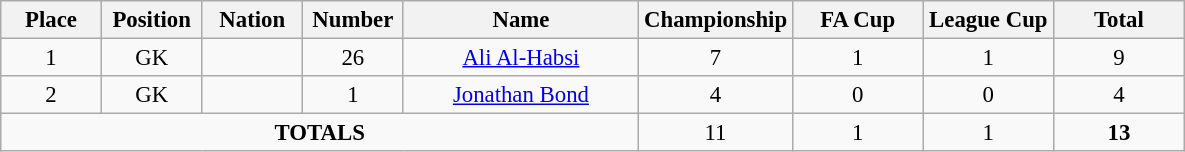<table class="wikitable" style="font-size: 95%; text-align: center">
<tr>
<th width=60>Place</th>
<th width=60>Position</th>
<th width=60>Nation</th>
<th width=60>Number</th>
<th width=150>Name</th>
<th width=80>Championship</th>
<th width=80>FA Cup</th>
<th width=80>League Cup</th>
<th width=80>Total</th>
</tr>
<tr>
<td>1</td>
<td>GK</td>
<td></td>
<td>26</td>
<td><a href='#'>Ali Al-Habsi</a></td>
<td>7</td>
<td>1</td>
<td>1</td>
<td>9</td>
</tr>
<tr>
<td>2</td>
<td>GK</td>
<td></td>
<td>1</td>
<td><a href='#'>Jonathan Bond</a></td>
<td>4</td>
<td>0</td>
<td>0</td>
<td>4</td>
</tr>
<tr>
<td colspan="5"><strong>TOTALS</strong></td>
<td>11</td>
<td>1</td>
<td>1</td>
<td><strong>13</strong></td>
</tr>
</table>
